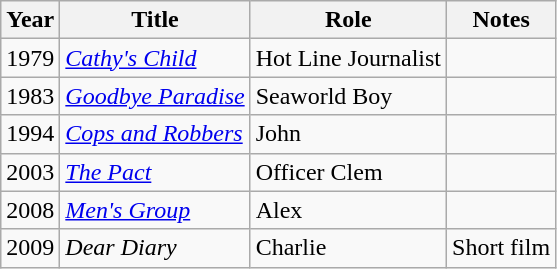<table class="wikitable sortable">
<tr>
<th>Year</th>
<th>Title</th>
<th>Role</th>
<th class="unsortable">Notes</th>
</tr>
<tr>
<td>1979</td>
<td><em><a href='#'>Cathy's Child</a></em></td>
<td>Hot Line Journalist</td>
<td></td>
</tr>
<tr>
<td>1983</td>
<td><em><a href='#'>Goodbye Paradise</a></em></td>
<td>Seaworld Boy</td>
<td></td>
</tr>
<tr>
<td>1994</td>
<td><em><a href='#'>Cops and Robbers</a></em></td>
<td>John</td>
<td></td>
</tr>
<tr>
<td>2003</td>
<td><em><a href='#'>The Pact</a></em></td>
<td>Officer Clem</td>
<td></td>
</tr>
<tr>
<td>2008</td>
<td><em><a href='#'>Men's Group</a></em></td>
<td>Alex</td>
<td></td>
</tr>
<tr>
<td>2009</td>
<td><em>Dear Diary</em></td>
<td>Charlie</td>
<td>Short film</td>
</tr>
</table>
